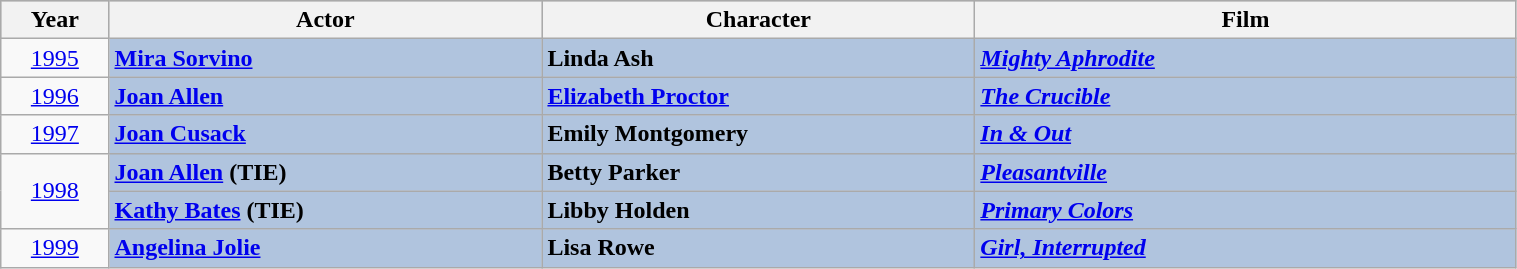<table class="wikitable" width="80%">
<tr style="background:#bebebe;">
<th style="width:5%;">Year</th>
<th style="width:20%;">Actor</th>
<th style="width:20%;">Character</th>
<th style="width:25%;">Film</th>
</tr>
<tr>
<td style="text-align:center;"><a href='#'>1995</a></td>
<td style="background:#B0C4DE;"><strong><a href='#'>Mira Sorvino</a></strong></td>
<td style="background:#B0C4DE;"><strong>Linda Ash</strong></td>
<td style="background:#B0C4DE;"><strong><em><a href='#'>Mighty Aphrodite</a></em></strong></td>
</tr>
<tr>
<td style="text-align:center;"><a href='#'>1996</a></td>
<td style="background:#B0C4DE;"><strong><a href='#'>Joan Allen</a></strong></td>
<td style="background:#B0C4DE;"><strong><a href='#'>Elizabeth Proctor</a></strong></td>
<td style="background:#B0C4DE;"><strong><em><a href='#'>The Crucible</a></em></strong></td>
</tr>
<tr>
<td style="text-align:center;"><a href='#'>1997</a></td>
<td style="background:#B0C4DE;"><strong><a href='#'>Joan Cusack</a></strong></td>
<td style="background:#B0C4DE;"><strong>Emily Montgomery</strong></td>
<td style="background:#B0C4DE;"><strong><em><a href='#'>In & Out</a></em></strong></td>
</tr>
<tr>
<td rowspan="2" style="text-align:center;"><a href='#'>1998</a></td>
<td style="background:#B0C4DE;"><strong><a href='#'>Joan Allen</a> (TIE)</strong></td>
<td style="background:#B0C4DE;"><strong>Betty Parker</strong></td>
<td style="background:#B0C4DE;"><strong><em><a href='#'>Pleasantville</a></em></strong></td>
</tr>
<tr>
<td style="background:#B0C4DE;"><strong><a href='#'>Kathy Bates</a> (TIE)</strong></td>
<td style="background:#B0C4DE;"><strong>Libby Holden</strong></td>
<td style="background:#B0C4DE;"><strong><em><a href='#'>Primary Colors</a></em></strong></td>
</tr>
<tr>
<td style="text-align:center;"><a href='#'>1999</a></td>
<td style="background:#B0C4DE;"><strong><a href='#'>Angelina Jolie</a></strong></td>
<td style="background:#B0C4DE;"><strong>Lisa Rowe</strong></td>
<td style="background:#B0C4DE;"><strong><em><a href='#'>Girl, Interrupted</a></em></strong></td>
</tr>
</table>
